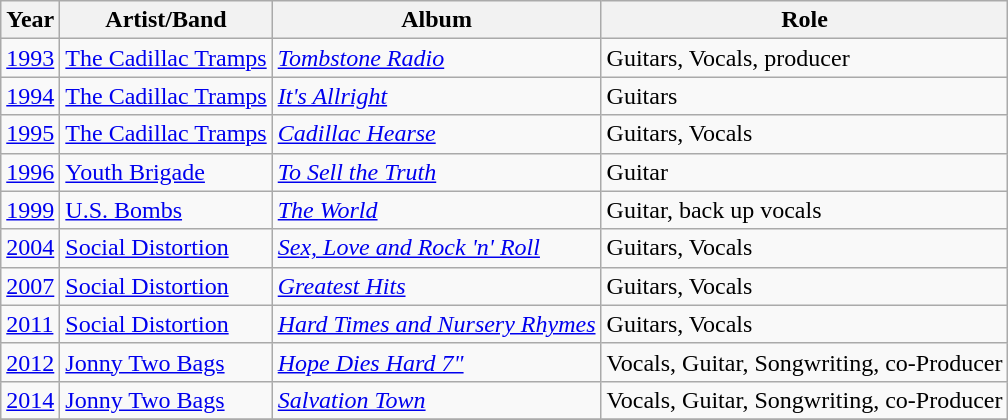<table class="wikitable">
<tr>
<th><strong>Year</strong></th>
<th><strong>Artist/Band</strong></th>
<th><strong>Album</strong></th>
<th><strong>Role</strong></th>
</tr>
<tr>
<td><a href='#'>1993</a></td>
<td><a href='#'>The Cadillac Tramps</a></td>
<td><em><a href='#'>Tombstone Radio</a></em></td>
<td>Guitars, Vocals, producer</td>
</tr>
<tr>
<td><a href='#'>1994</a></td>
<td><a href='#'>The Cadillac Tramps</a></td>
<td><em><a href='#'>It's Allright</a></em></td>
<td>Guitars</td>
</tr>
<tr>
<td><a href='#'>1995</a></td>
<td><a href='#'>The Cadillac Tramps</a></td>
<td><em><a href='#'>Cadillac Hearse</a></em></td>
<td>Guitars, Vocals</td>
</tr>
<tr>
<td><a href='#'>1996</a></td>
<td><a href='#'>Youth Brigade</a></td>
<td><em><a href='#'>To Sell the Truth</a></em></td>
<td>Guitar</td>
</tr>
<tr>
<td><a href='#'>1999</a></td>
<td><a href='#'>U.S. Bombs</a></td>
<td><em><a href='#'>The World</a></em></td>
<td>Guitar, back up vocals</td>
</tr>
<tr>
<td><a href='#'>2004</a></td>
<td><a href='#'>Social Distortion</a></td>
<td><em><a href='#'>Sex, Love and Rock 'n' Roll</a></em></td>
<td>Guitars, Vocals</td>
</tr>
<tr>
<td><a href='#'>2007</a></td>
<td><a href='#'>Social Distortion</a></td>
<td><em><a href='#'>Greatest Hits</a></em></td>
<td>Guitars, Vocals</td>
</tr>
<tr>
<td><a href='#'>2011</a> </td>
<td><a href='#'>Social Distortion</a></td>
<td><em><a href='#'>Hard Times and Nursery Rhymes</a></em></td>
<td>Guitars, Vocals</td>
</tr>
<tr>
<td><a href='#'>2012</a></td>
<td><a href='#'>Jonny Two Bags</a></td>
<td><em><a href='#'>Hope Dies Hard 7"</a></em></td>
<td>Vocals, Guitar, Songwriting, co-Producer</td>
</tr>
<tr>
<td><a href='#'>2014</a></td>
<td><a href='#'>Jonny Two Bags</a></td>
<td><em><a href='#'>Salvation Town</a></em></td>
<td>Vocals, Guitar, Songwriting, co-Producer</td>
</tr>
<tr>
</tr>
</table>
